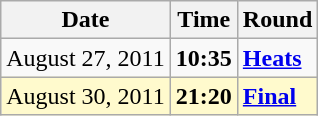<table class="wikitable">
<tr>
<th>Date</th>
<th>Time</th>
<th>Round</th>
</tr>
<tr>
<td>August 27, 2011</td>
<td><strong>10:35</strong></td>
<td><strong><a href='#'>Heats</a></strong></td>
</tr>
<tr style=background:lemonchiffon>
<td>August 30, 2011</td>
<td><strong>21:20</strong></td>
<td><strong><a href='#'>Final</a></strong></td>
</tr>
</table>
